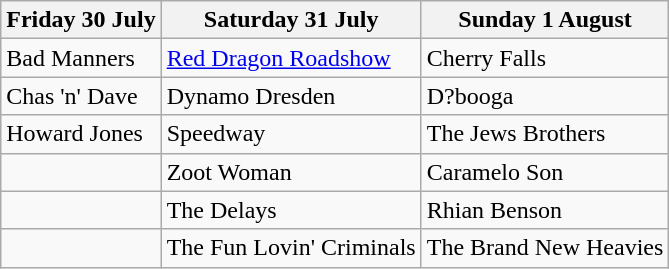<table class="wikitable">
<tr>
<th>Friday 30 July</th>
<th>Saturday 31 July</th>
<th>Sunday 1 August</th>
</tr>
<tr>
<td>Bad Manners</td>
<td><a href='#'>Red Dragon Roadshow</a></td>
<td>Cherry Falls</td>
</tr>
<tr>
<td>Chas 'n' Dave</td>
<td>Dynamo Dresden</td>
<td>D?booga</td>
</tr>
<tr>
<td>Howard Jones</td>
<td>Speedway</td>
<td>The Jews Brothers</td>
</tr>
<tr>
<td></td>
<td>Zoot Woman</td>
<td>Caramelo Son</td>
</tr>
<tr>
<td></td>
<td>The Delays</td>
<td>Rhian Benson</td>
</tr>
<tr>
<td></td>
<td>The Fun Lovin' Criminals</td>
<td>The Brand New Heavies</td>
</tr>
</table>
